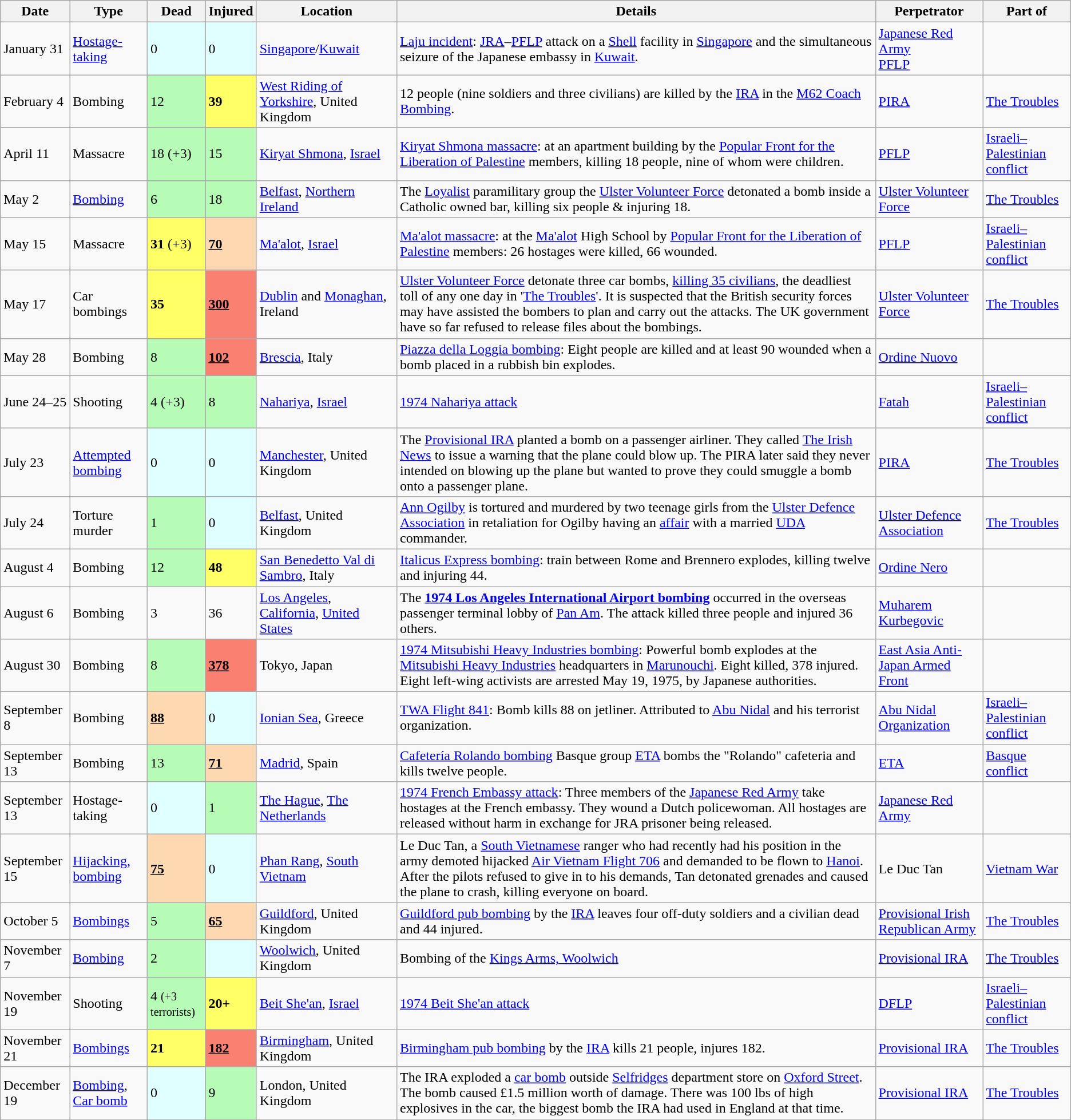<table class="wikitable sortable">
<tr>
<th>Date</th>
<th>Type</th>
<th>Dead</th>
<th>Injured</th>
<th>Location</th>
<th class="unsortable">Details</th>
<th>Perpetrator</th>
<th>Part of<br></th>
</tr>
<tr>
<td>January 31</td>
<td><a href='#'>Hostage-taking</a></td>
<td style="background:#E0FFFF">0</td>
<td style="background:#E0FFFF">0</td>
<td><a href='#'>Singapore</a>/<a href='#'>Kuwait</a></td>
<td><a href='#'>Laju incident</a>: <a href='#'>JRA</a>–<a href='#'>PFLP</a> attack on a <a href='#'>Shell</a> facility in <a href='#'>Singapore</a> and the simultaneous seizure of the Japanese embassy in <a href='#'>Kuwait</a>.</td>
<td><a href='#'>Japanese Red Army</a> <br> <a href='#'>PFLP</a></td>
<td></td>
</tr>
<tr>
<td>February 4</td>
<td>Bombing</td>
<td style="background:#B6FCB6">12</td>
<td style="background:#FFFF66"><strong>39</strong></td>
<td><a href='#'>West Riding of Yorkshire</a>, United Kingdom</td>
<td>12 people (nine soldiers and three civilians) are killed by the <a href='#'>IRA</a> in the <a href='#'>M62 Coach Bombing</a>.</td>
<td><a href='#'>PIRA</a></td>
<td><a href='#'>The Troubles</a></td>
</tr>
<tr>
<td>April 11</td>
<td>Massacre</td>
<td style="background:#B6FCB6">18 (+3)</td>
<td style="background:#B6FCB6">15</td>
<td><a href='#'>Kiryat Shmona</a>, <a href='#'>Israel</a></td>
<td><a href='#'>Kiryat Shmona massacre</a>: at an apartment building by the <a href='#'>Popular Front for the Liberation of Palestine</a> members, killing 18 people, nine of whom were children.</td>
<td><a href='#'>PFLP</a></td>
<td><a href='#'>Israeli–Palestinian conflict</a></td>
</tr>
<tr>
<td>May 2</td>
<td><a href='#'>Bombing</a></td>
<td style="background:#B6FCB6">6</td>
<td style="background:#B6FCB6">18</td>
<td><a href='#'>Belfast</a>, <a href='#'>Northern Ireland</a></td>
<td>The <a href='#'>Loyalist</a> paramilitary group the <a href='#'>Ulster Volunteer Force</a> detonated a bomb inside a Catholic owned bar, killing six people & injuring 18.</td>
<td><a href='#'>Ulster Volunteer Force</a></td>
<td><a href='#'>The Troubles</a></td>
</tr>
<tr>
<td>May 15</td>
<td>Massacre</td>
<td style="background:#FFFF66"><strong>31</strong> (+3)</td>
<td style="background:#FED8B1"><u><strong>70</strong></u></td>
<td><a href='#'>Ma'alot</a>, <a href='#'>Israel</a></td>
<td><a href='#'>Ma'alot massacre</a>: at the <a href='#'>Ma'alot</a> High School by <a href='#'>Popular Front for the Liberation of Palestine</a> members: 26 hostages were killed, 66 wounded.</td>
<td><a href='#'>PFLP</a></td>
<td><a href='#'>Israeli–Palestinian conflict</a></td>
</tr>
<tr>
<td>May 17</td>
<td>Car bombings</td>
<td style="background:#FFFF66"><strong>35</strong></td>
<td style="background:#FA8072"><u><strong>300</strong></u></td>
<td><a href='#'>Dublin</a> and <a href='#'>Monaghan</a>, Ireland</td>
<td><a href='#'>Ulster Volunteer Force</a> detonate three car bombs, <a href='#'>killing 35 civilians</a>, the deadliest toll of any one day in '<a href='#'>The Troubles</a>'. It is suspected that the British security forces may have assisted the bombers to plan and carry out the attacks. The UK government have so far refused to release files about the bombings.</td>
<td><a href='#'>Ulster Volunteer Force</a></td>
<td><a href='#'>The Troubles</a></td>
</tr>
<tr>
<td>May 28</td>
<td>Bombing</td>
<td style="background:#B6FCB6">8</td>
<td style="background:#FA8072"><u><strong>102</strong></u></td>
<td><a href='#'>Brescia</a>, Italy</td>
<td><a href='#'>Piazza della Loggia bombing</a>: Eight people are killed and at least 90 wounded when a bomb placed in a rubbish bin explodes.</td>
<td><a href='#'>Ordine Nuovo</a></td>
<td></td>
</tr>
<tr>
<td>June 24–25</td>
<td>Shooting</td>
<td style="background:#B6FCB6">4 (+3)</td>
<td style="background:#B6FCB6">8</td>
<td><a href='#'>Nahariya</a>, <a href='#'>Israel</a></td>
<td><a href='#'>1974 Nahariya attack</a></td>
<td><a href='#'>Fatah</a></td>
<td><a href='#'>Israeli–Palestinian conflict</a></td>
</tr>
<tr>
<td>July 23</td>
<td><a href='#'>Attempted bombing</a></td>
<td style="background:#E0FFFF">0</td>
<td style="background:#E0FFFF">0</td>
<td><a href='#'>Manchester</a>, United Kingdom</td>
<td>The <a href='#'>Provisional IRA</a> planted a bomb on a passenger airliner. They called <a href='#'>The Irish News</a> to issue a warning that the plane could blow up. The PIRA later said they never intended on blowing up the plane but wanted to prove they could smuggle a bomb onto a passenger plane.</td>
<td><a href='#'>PIRA</a></td>
<td><a href='#'>The Troubles</a></td>
</tr>
<tr>
<td>July 24</td>
<td>Torture murder</td>
<td style="background:#B6FCB6">1</td>
<td style="background:#E0FFFF">0</td>
<td><a href='#'>Belfast</a>, United Kingdom</td>
<td><a href='#'>Ann Ogilby</a> is tortured and murdered by two teenage girls from the <a href='#'>Ulster Defence Association</a> in retaliation for Ogilby having an <a href='#'>affair</a> with a married <a href='#'>UDA</a> commander.</td>
<td><a href='#'>Ulster Defence Association</a></td>
<td><a href='#'>The Troubles</a></td>
</tr>
<tr>
<td>August 4</td>
<td>Bombing</td>
<td style="background:#B6FCB6">12</td>
<td style="background:#FFFF66"><strong>48</strong></td>
<td><a href='#'>San Benedetto Val di Sambro</a>, Italy</td>
<td><a href='#'>Italicus Express bombing</a>: train between Rome and Brennero explodes, killing twelve and injuring 44.</td>
<td><a href='#'>Ordine Nero</a></td>
<td></td>
</tr>
<tr>
<td>August 6</td>
<td>Bombing</td>
<td>3</td>
<td>36</td>
<td><a href='#'>Los Angeles</a>, <a href='#'>California</a>, <a href='#'>United States</a></td>
<td>The <strong><a href='#'>1974 Los Angeles International Airport bombing</a></strong> occurred in the overseas passenger terminal lobby of <a href='#'>Pan Am</a>. The attack killed three people and injured 36 others.</td>
<td><a href='#'>Muharem Kurbegovic</a></td>
<td></td>
</tr>
<tr>
<td>August 30</td>
<td>Bombing</td>
<td style="background:#B6FCB6">8</td>
<td style="background:#FA8072"><u><strong>378</strong></u></td>
<td>Tokyo, Japan</td>
<td><a href='#'>1974 Mitsubishi Heavy Industries bombing</a>: Powerful bomb explodes at the <a href='#'>Mitsubishi Heavy Industries</a> headquarters in <a href='#'>Marunouchi</a>. Eight killed, 378 injured. Eight left-wing activists are arrested May 19, 1975, by Japanese authorities.</td>
<td><a href='#'>East Asia Anti-Japan Armed Front</a></td>
<td></td>
</tr>
<tr>
<td>September 8</td>
<td>Bombing</td>
<td style="background:#FED8B1"><u><strong>88</strong></u></td>
<td style="background:#E0FFFF">0</td>
<td><a href='#'>Ionian Sea</a>, Greece</td>
<td><a href='#'>TWA Flight 841</a>: Bomb kills 88 on jetliner. Attributed to <a href='#'>Abu Nidal</a> and his terrorist organization.</td>
<td><a href='#'>Abu Nidal Organization</a></td>
<td><a href='#'>Israeli–Palestinian conflict</a></td>
</tr>
<tr>
<td>September 13</td>
<td>Bombing</td>
<td style="background:#B6FCB6">13</td>
<td style="background:#FED8B1"><u><strong>71</strong></u></td>
<td><a href='#'>Madrid</a>, Spain</td>
<td><a href='#'>Cafetería Rolando bombing</a> Basque group <a href='#'>ETA</a> bombs the "Rolando" cafeteria and kills twelve people.</td>
<td><a href='#'>ETA</a></td>
<td><a href='#'>Basque conflict</a></td>
</tr>
<tr>
<td>September 13</td>
<td>Hostage-taking</td>
<td style="background:#E0FFFF">0</td>
<td style="background:#B6FCB6">1</td>
<td><a href='#'>The Hague</a>, <a href='#'>The Netherlands</a></td>
<td><a href='#'>1974 French Embassy attack</a>: Three members of the <a href='#'>Japanese Red Army</a> take hostages at the French embassy. They wound a Dutch policewoman. All hostages are released without harm in exchange for JRA prisoner being released.</td>
<td><a href='#'>Japanese Red Army</a></td>
<td></td>
</tr>
<tr>
<td>September 15</td>
<td><a href='#'>Hijacking, bombing</a></td>
<td style="background:#FED8B1"><u><strong>75</strong></u></td>
<td style="background:#E0FFFF">0</td>
<td><a href='#'>Phan Rang</a>, <a href='#'>South Vietnam</a></td>
<td>Le Duc Tan, a <a href='#'>South Vietnamese</a> ranger who had recently had his position in the army demoted hijacked <a href='#'>Air Vietnam Flight 706</a> and demanded to be flown to <a href='#'>Hanoi</a>. After the pilots refused to give in to his demands, Tan detonated grenades and caused the plane to crash, killing everyone on board.</td>
<td>Le Duc Tan</td>
<td><a href='#'>Vietnam War</a></td>
</tr>
<tr>
<td>October 5</td>
<td><a href='#'>Bombings</a></td>
<td style="background:#B6FCB6">5</td>
<td style="background:#FED8B1"><u><strong>65</strong></u></td>
<td><a href='#'>Guildford</a>, United Kingdom</td>
<td><a href='#'>Guildford pub bombing</a> by the <a href='#'>IRA</a> leaves four off-duty soldiers and a civilian dead and 44 injured.</td>
<td><a href='#'>Provisional Irish Republican Army</a></td>
<td><a href='#'>The Troubles</a></td>
</tr>
<tr>
<td>November 7</td>
<td><a href='#'>Bombing</a></td>
<td style="background:#B6FCB6">2</td>
<td style="background:#E0FFFF"></td>
<td><a href='#'>Woolwich</a>, United Kingdom</td>
<td>Bombing of the <a href='#'>Kings Arms, Woolwich</a></td>
<td><a href='#'>Provisional IRA</a></td>
<td><a href='#'>The Troubles</a></td>
</tr>
<tr>
<td>November 19</td>
<td>Shooting</td>
<td style="background:#B6FCB6">4 <small> (+3 terrorists) </small></td>
<td style="background:#FFFF66"><strong>20+</strong></td>
<td><a href='#'>Beit She'an</a>, <a href='#'>Israel</a></td>
<td><a href='#'>1974 Beit She'an attack</a></td>
<td><a href='#'>DFLP</a></td>
<td><a href='#'>Israeli–Palestinian conflict</a></td>
</tr>
<tr>
<td>November 21</td>
<td><a href='#'>Bombings</a></td>
<td style="background:#FFFF66"><strong>21</strong></td>
<td style="background:#FA8072"><u><strong>182</strong></u></td>
<td><a href='#'>Birmingham</a>, United Kingdom</td>
<td><a href='#'>Birmingham pub bombing</a> by the <a href='#'>IRA</a> kills 21 people, injures 182.</td>
<td><a href='#'>Provisional IRA</a></td>
<td><a href='#'>The Troubles</a></td>
</tr>
<tr>
<td>December 19</td>
<td><a href='#'>Bombing</a>, <a href='#'>Car bomb</a></td>
<td style="background:#E0FFFF">0</td>
<td style="background:#B6FCB6">9</td>
<td>London, United Kingdom</td>
<td>The IRA exploded a <a href='#'>car bomb</a> outside <a href='#'>Selfridges</a> department store on <a href='#'>Oxford Street</a>. The bomb caused £1.5 million worth of damage. There was 100 lbs of high explosives in the car, the biggest bomb the IRA had used in England at that time.</td>
<td><a href='#'>Provisional IRA</a></td>
<td><a href='#'>The Troubles</a></td>
</tr>
</table>
